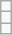<table class="wikitable">
<tr>
<td></td>
</tr>
<tr>
<td></td>
</tr>
<tr>
<td></td>
</tr>
</table>
